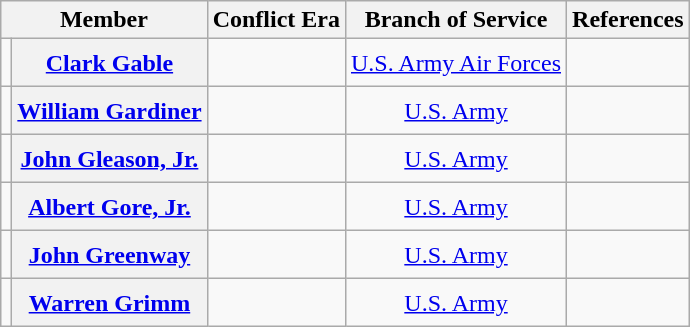<table class=wikitable style="text-align:center">
<tr>
<th scope="col" colspan="2">Member</th>
<th scope="col">Conflict Era</th>
<th scope="col">Branch of Service</th>
<th scope="col">References</th>
</tr>
<tr style="height:2em;">
<td></td>
<th scope="row"><a href='#'>Clark Gable</a></th>
<td></td>
<td><a href='#'>U.S. Army Air Forces</a></td>
<td></td>
</tr>
<tr style="height:2em;">
<td></td>
<th scope="row"><a href='#'>William Gardiner</a></th>
<td></td>
<td><a href='#'>U.S. Army</a></td>
<td></td>
</tr>
<tr style="height:2em;">
<td></td>
<th scope="row"><a href='#'>John Gleason, Jr.</a></th>
<td></td>
<td><a href='#'>U.S. Army</a></td>
<td></td>
</tr>
<tr style="height:2em;">
<td></td>
<th scope="row"><a href='#'>Albert Gore, Jr.</a></th>
<td></td>
<td><a href='#'>U.S. Army</a></td>
<td></td>
</tr>
<tr style="height:2em;">
<td></td>
<th scope="row"><a href='#'>John Greenway</a></th>
<td></td>
<td><a href='#'>U.S. Army</a></td>
<td></td>
</tr>
<tr style="height:2em;">
<td></td>
<th scope="row"><a href='#'>Warren Grimm</a></th>
<td></td>
<td><a href='#'>U.S. Army</a></td>
<td></td>
</tr>
</table>
